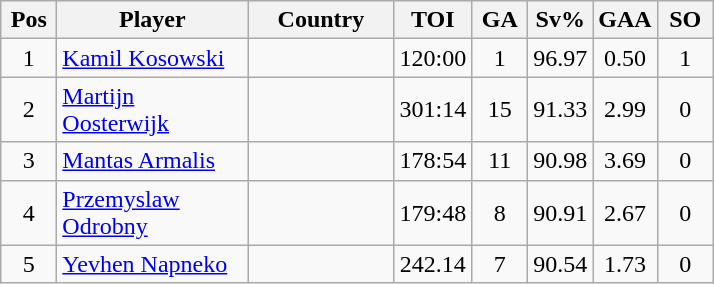<table class="wikitable sortable" style="text-align: center;">
<tr>
<th width=30>Pos</th>
<th width=120>Player</th>
<th width=90>Country</th>
<th width=30>TOI</th>
<th width=30>GA</th>
<th width=30>Sv%</th>
<th width=30>GAA</th>
<th width=30>SO</th>
</tr>
<tr>
<td>1</td>
<td align=left><a href='#'>Kamil Kosowski</a></td>
<td align=left></td>
<td>120:00</td>
<td>1</td>
<td>96.97</td>
<td>0.50</td>
<td>1</td>
</tr>
<tr>
<td>2</td>
<td align=left><a href='#'>Martijn Oosterwijk</a></td>
<td align=left></td>
<td>301:14</td>
<td>15</td>
<td>91.33</td>
<td>2.99</td>
<td>0</td>
</tr>
<tr>
<td>3</td>
<td align=left><a href='#'>Mantas Armalis</a></td>
<td align=left></td>
<td>178:54</td>
<td>11</td>
<td>90.98</td>
<td>3.69</td>
<td>0</td>
</tr>
<tr>
<td>4</td>
<td align=left><a href='#'>Przemyslaw Odrobny</a></td>
<td align=left></td>
<td>179:48</td>
<td>8</td>
<td>90.91</td>
<td>2.67</td>
<td>0</td>
</tr>
<tr>
<td>5</td>
<td align=left><a href='#'>Yevhen Napneko</a></td>
<td align=left></td>
<td>242.14</td>
<td>7</td>
<td>90.54</td>
<td>1.73</td>
<td>0</td>
</tr>
</table>
